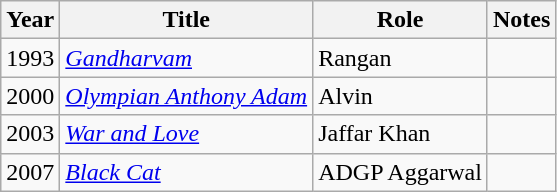<table class="wikitable sortable">
<tr>
<th scope="col">Year</th>
<th scope="col">Title</th>
<th scope="col">Role</th>
<th scope="col" class="unsortable">Notes</th>
</tr>
<tr |->
<td>1993</td>
<td><em><a href='#'>Gandharvam</a></em></td>
<td>Rangan</td>
<td></td>
</tr>
<tr>
<td>2000</td>
<td><em><a href='#'>Olympian Anthony Adam</a></em></td>
<td>Alvin</td>
<td></td>
</tr>
<tr>
<td>2003</td>
<td><em><a href='#'>War and Love</a></em></td>
<td>Jaffar Khan</td>
<td></td>
</tr>
<tr>
<td>2007</td>
<td><em><a href='#'>Black Cat</a></em></td>
<td>ADGP Aggarwal</td>
<td></td>
</tr>
</table>
